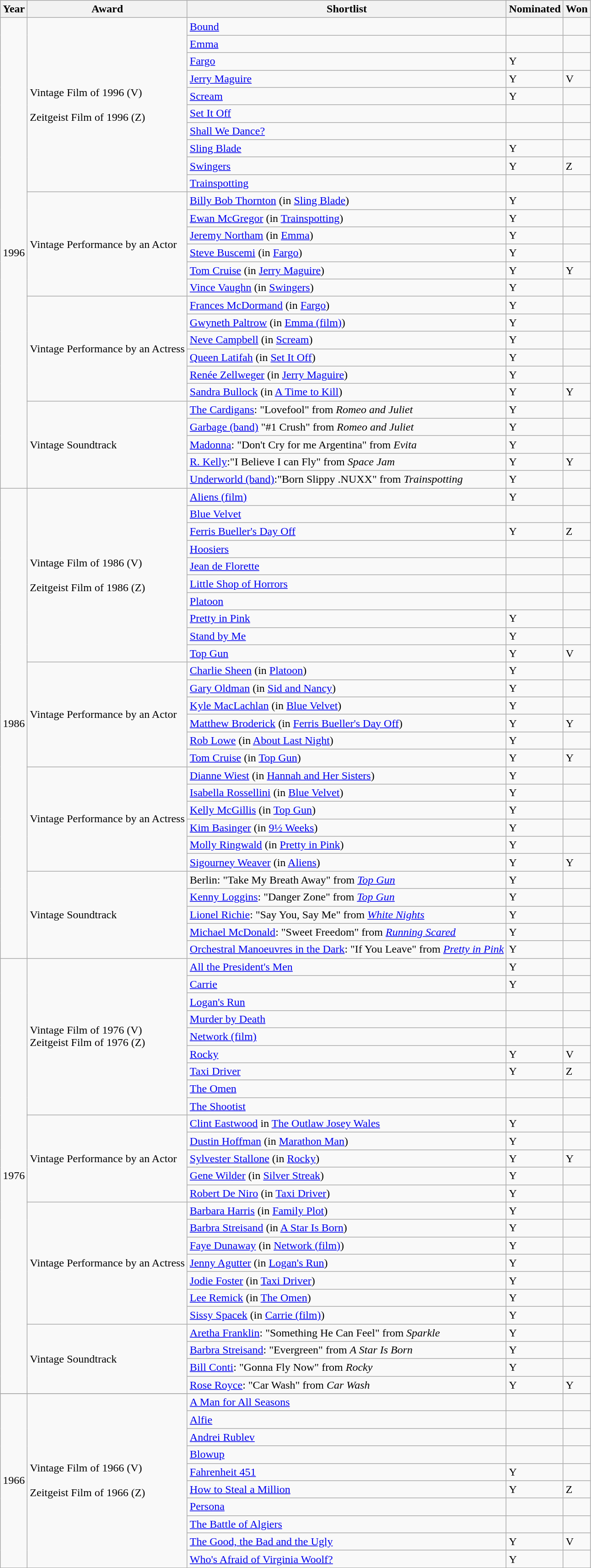<table class="wikitable">
<tr>
<th>Year</th>
<th>Award</th>
<th>Shortlist</th>
<th>Nominated</th>
<th>Won</th>
</tr>
<tr>
<td rowspan=27>1996</td>
<td rowspan=10>Vintage Film of 1996 (V) <br><br>Zeitgeist Film of 1996 (Z)</td>
<td><a href='#'>Bound</a></td>
<td></td>
<td></td>
</tr>
<tr>
<td><a href='#'>Emma</a></td>
<td></td>
<td></td>
</tr>
<tr>
<td><a href='#'>Fargo</a></td>
<td>Y</td>
<td></td>
</tr>
<tr>
<td><a href='#'>Jerry Maguire</a></td>
<td>Y</td>
<td>V</td>
</tr>
<tr>
<td><a href='#'>Scream</a></td>
<td>Y</td>
<td></td>
</tr>
<tr>
<td><a href='#'>Set It Off</a></td>
<td></td>
<td></td>
</tr>
<tr>
<td><a href='#'>Shall We Dance?</a></td>
<td></td>
<td></td>
</tr>
<tr>
<td><a href='#'>Sling Blade</a></td>
<td>Y</td>
<td></td>
</tr>
<tr>
<td><a href='#'>Swingers</a></td>
<td>Y</td>
<td>Z</td>
</tr>
<tr>
<td><a href='#'>Trainspotting</a></td>
<td></td>
<td></td>
</tr>
<tr>
<td rowspan=6>Vintage Performance by an Actor</td>
<td><a href='#'>Billy Bob Thornton</a> (in <a href='#'>Sling Blade</a>)</td>
<td>Y</td>
<td></td>
</tr>
<tr>
<td><a href='#'>Ewan McGregor</a> (in <a href='#'>Trainspotting</a>)</td>
<td>Y</td>
<td></td>
</tr>
<tr>
<td><a href='#'>Jeremy Northam</a> (in <a href='#'>Emma</a>)</td>
<td>Y</td>
<td></td>
</tr>
<tr>
<td><a href='#'>Steve Buscemi</a> (in <a href='#'>Fargo</a>)</td>
<td>Y</td>
<td></td>
</tr>
<tr>
<td><a href='#'>Tom Cruise</a> (in <a href='#'>Jerry Maguire</a>)</td>
<td>Y</td>
<td>Y</td>
</tr>
<tr>
<td><a href='#'>Vince Vaughn</a> (in <a href='#'>Swingers</a>)</td>
<td>Y</td>
<td></td>
</tr>
<tr>
<td rowspan=6>Vintage Performance by an Actress</td>
<td><a href='#'>Frances McDormand</a> (in <a href='#'>Fargo</a>)</td>
<td>Y</td>
<td></td>
</tr>
<tr>
<td><a href='#'>Gwyneth Paltrow</a> (in <a href='#'>Emma (film)</a>)</td>
<td>Y</td>
<td></td>
</tr>
<tr>
<td><a href='#'>Neve Campbell</a> (in <a href='#'>Scream</a>)</td>
<td>Y</td>
<td></td>
</tr>
<tr>
<td><a href='#'>Queen Latifah</a> (in <a href='#'>Set It Off</a>)</td>
<td>Y</td>
<td></td>
</tr>
<tr>
<td><a href='#'>Renée Zellweger</a> (in <a href='#'>Jerry Maguire</a>)</td>
<td>Y</td>
<td></td>
</tr>
<tr>
<td><a href='#'>Sandra Bullock</a> (in <a href='#'>A Time to Kill</a>)</td>
<td>Y</td>
<td>Y</td>
</tr>
<tr>
<td rowspan=5>Vintage Soundtrack</td>
<td><a href='#'>The Cardigans</a>: "Lovefool" from <em>Romeo and Juliet</em></td>
<td>Y</td>
<td></td>
</tr>
<tr>
<td><a href='#'>Garbage (band)</a> "#1 Crush" from <em>Romeo and Juliet</em></td>
<td>Y</td>
<td></td>
</tr>
<tr>
<td><a href='#'>Madonna</a>: "Don't Cry for me Argentina" from <em>Evita</em></td>
<td>Y</td>
<td></td>
</tr>
<tr>
<td><a href='#'>R. Kelly</a>:"I Believe I can Fly" from <em>Space Jam</em></td>
<td>Y</td>
<td>Y</td>
</tr>
<tr>
<td><a href='#'>Underworld (band)</a>:"Born Slippy .NUXX" from <em>Trainspotting</em></td>
<td>Y</td>
<td></td>
</tr>
<tr>
<td rowspan=27>1986</td>
<td rowspan=10>Vintage Film of 1986 (V) <br><br>Zeitgeist Film of 1986 (Z)</td>
<td><a href='#'>Aliens (film)</a></td>
<td>Y</td>
<td></td>
</tr>
<tr>
<td><a href='#'>Blue Velvet</a></td>
<td></td>
<td></td>
</tr>
<tr>
<td><a href='#'>Ferris Bueller's Day Off</a></td>
<td>Y</td>
<td>Z</td>
</tr>
<tr>
<td><a href='#'>Hoosiers</a></td>
<td></td>
<td></td>
</tr>
<tr>
<td><a href='#'>Jean de Florette</a></td>
<td></td>
<td></td>
</tr>
<tr>
<td><a href='#'>Little Shop of Horrors</a></td>
<td></td>
<td></td>
</tr>
<tr>
<td><a href='#'>Platoon</a></td>
<td></td>
<td></td>
</tr>
<tr>
<td><a href='#'>Pretty in Pink</a></td>
<td>Y</td>
<td></td>
</tr>
<tr>
<td><a href='#'>Stand by Me</a></td>
<td>Y</td>
<td></td>
</tr>
<tr>
<td><a href='#'>Top Gun</a></td>
<td>Y</td>
<td>V</td>
</tr>
<tr>
<td rowspan=6>Vintage Performance by an Actor</td>
<td><a href='#'>Charlie Sheen</a> (in <a href='#'>Platoon</a>)</td>
<td>Y</td>
<td></td>
</tr>
<tr>
<td><a href='#'>Gary Oldman</a> (in <a href='#'>Sid and Nancy</a>)</td>
<td>Y</td>
<td></td>
</tr>
<tr>
<td><a href='#'>Kyle MacLachlan</a> (in <a href='#'>Blue Velvet</a>)</td>
<td>Y</td>
<td></td>
</tr>
<tr>
<td><a href='#'>Matthew Broderick</a> (in <a href='#'>Ferris Bueller's Day Off</a>)</td>
<td>Y</td>
<td>Y</td>
</tr>
<tr>
<td><a href='#'>Rob Lowe</a> (in <a href='#'>About Last Night</a>)</td>
<td>Y</td>
<td></td>
</tr>
<tr>
<td><a href='#'>Tom Cruise</a> (in <a href='#'>Top Gun</a>)</td>
<td>Y</td>
<td>Y</td>
</tr>
<tr>
<td rowspan=6>Vintage Performance by an Actress</td>
<td><a href='#'>Dianne Wiest</a> (in <a href='#'>Hannah and Her Sisters</a>)</td>
<td>Y</td>
<td></td>
</tr>
<tr>
<td><a href='#'>Isabella Rossellini</a> (in <a href='#'>Blue Velvet</a>)</td>
<td>Y</td>
<td></td>
</tr>
<tr>
<td><a href='#'>Kelly McGillis</a> (in <a href='#'>Top Gun</a>)</td>
<td>Y</td>
<td></td>
</tr>
<tr>
<td><a href='#'>Kim Basinger</a> (in <a href='#'>9½ Weeks</a>)</td>
<td>Y</td>
<td></td>
</tr>
<tr>
<td><a href='#'>Molly Ringwald</a> (in <a href='#'>Pretty in Pink</a>)</td>
<td>Y</td>
<td></td>
</tr>
<tr>
<td><a href='#'>Sigourney Weaver</a> (in <a href='#'>Aliens</a>)</td>
<td>Y</td>
<td>Y</td>
</tr>
<tr>
<td rowspan=5>Vintage Soundtrack</td>
<td>Berlin: "Take My Breath Away" from <em><a href='#'>Top Gun</a></em></td>
<td>Y</td>
<td></td>
</tr>
<tr>
<td><a href='#'>Kenny Loggins</a>: "Danger Zone" from <em><a href='#'>Top Gun</a></em></td>
<td>Y</td>
<td></td>
</tr>
<tr>
<td><a href='#'>Lionel Richie</a>: "Say You, Say Me" from <em><a href='#'>White Nights</a></em></td>
<td>Y</td>
<td></td>
</tr>
<tr>
<td><a href='#'>Michael McDonald</a>: "Sweet Freedom" from <em><a href='#'>Running Scared</a></em></td>
<td>Y</td>
<td></td>
</tr>
<tr>
<td><a href='#'>Orchestral Manoeuvres in the Dark</a>: "If You Leave" from <em><a href='#'>Pretty in Pink</a></em></td>
<td>Y</td>
<td></td>
</tr>
<tr>
<td rowspan=25>1976</td>
<td rowspan=9>Vintage Film of 1976 (V) <br> Zeitgeist Film of 1976 (Z)</td>
<td><a href='#'>All the President's Men</a></td>
<td>Y</td>
<td></td>
</tr>
<tr>
<td><a href='#'>Carrie</a></td>
<td>Y</td>
<td></td>
</tr>
<tr>
<td><a href='#'>Logan's Run</a></td>
<td></td>
<td></td>
</tr>
<tr>
<td><a href='#'>Murder by Death</a></td>
<td></td>
<td></td>
</tr>
<tr>
<td><a href='#'>Network (film)</a></td>
<td></td>
<td></td>
</tr>
<tr>
<td><a href='#'>Rocky</a></td>
<td>Y</td>
<td>V</td>
</tr>
<tr>
<td><a href='#'>Taxi Driver</a></td>
<td>Y</td>
<td>Z</td>
</tr>
<tr>
<td><a href='#'>The Omen</a></td>
<td></td>
<td></td>
</tr>
<tr>
<td><a href='#'>The Shootist</a></td>
<td></td>
<td></td>
</tr>
<tr>
<td rowspan=5>Vintage Performance by an Actor</td>
<td><a href='#'>Clint Eastwood</a> in <a href='#'>The Outlaw Josey Wales</a></td>
<td>Y</td>
<td></td>
</tr>
<tr>
<td><a href='#'>Dustin Hoffman</a> (in <a href='#'>Marathon Man</a>)</td>
<td>Y</td>
<td></td>
</tr>
<tr>
<td><a href='#'>Sylvester Stallone</a> (in <a href='#'>Rocky</a>)</td>
<td>Y</td>
<td>Y</td>
</tr>
<tr>
<td><a href='#'>Gene Wilder</a> (in <a href='#'>Silver Streak</a>)</td>
<td>Y</td>
<td></td>
</tr>
<tr>
<td><a href='#'>Robert De Niro</a> (in <a href='#'>Taxi Driver</a>)</td>
<td>Y</td>
<td></td>
</tr>
<tr>
<td rowspan=7>Vintage Performance by an Actress</td>
<td><a href='#'>Barbara Harris</a> (in <a href='#'>Family Plot</a>)</td>
<td>Y</td>
<td></td>
</tr>
<tr>
<td><a href='#'>Barbra Streisand</a> (in <a href='#'>A Star Is Born</a>)</td>
<td>Y</td>
<td></td>
</tr>
<tr>
<td><a href='#'>Faye Dunaway</a> (in <a href='#'>Network (film)</a>)</td>
<td>Y</td>
<td></td>
</tr>
<tr>
<td><a href='#'>Jenny Agutter</a> (in <a href='#'>Logan's Run</a>)</td>
<td>Y</td>
<td></td>
</tr>
<tr>
<td><a href='#'>Jodie Foster</a> (in <a href='#'>Taxi Driver</a>)</td>
<td>Y</td>
<td></td>
</tr>
<tr>
<td><a href='#'>Lee Remick</a> (in <a href='#'>The Omen</a>)</td>
<td>Y</td>
<td></td>
</tr>
<tr>
<td><a href='#'>Sissy Spacek</a> (in <a href='#'>Carrie (film)</a>)</td>
<td>Y</td>
<td></td>
</tr>
<tr>
<td rowspan=4>Vintage Soundtrack</td>
<td><a href='#'>Aretha Franklin</a>: "Something He Can Feel" from <em>Sparkle</em></td>
<td>Y</td>
<td></td>
</tr>
<tr>
<td><a href='#'>Barbra Streisand</a>: "Evergreen" from <em>A Star Is Born</em></td>
<td>Y</td>
<td></td>
</tr>
<tr>
<td><a href='#'>Bill Conti</a>: "Gonna Fly Now" from <em>Rocky</em></td>
<td>Y</td>
<td></td>
</tr>
<tr>
<td><a href='#'>Rose Royce</a>: "Car Wash" from <em>Car Wash</em></td>
<td>Y</td>
<td>Y</td>
</tr>
<tr>
</tr>
<tr>
<td rowspan=10>1966</td>
<td rowspan=10>Vintage Film of 1966 (V) <br><br>Zeitgeist Film of 1966 (Z)</td>
<td><a href='#'>A Man for All Seasons</a></td>
<td></td>
<td></td>
</tr>
<tr>
<td><a href='#'>Alfie</a></td>
<td></td>
<td></td>
</tr>
<tr>
<td><a href='#'>Andrei Rublev</a></td>
<td></td>
<td></td>
</tr>
<tr>
<td><a href='#'>Blowup</a></td>
<td></td>
<td></td>
</tr>
<tr>
<td><a href='#'>Fahrenheit 451</a></td>
<td>Y</td>
<td></td>
</tr>
<tr>
<td><a href='#'>How to Steal a Million</a></td>
<td>Y</td>
<td>Z</td>
</tr>
<tr>
<td><a href='#'>Persona</a></td>
<td></td>
<td></td>
</tr>
<tr>
<td><a href='#'>The Battle of Algiers</a></td>
<td></td>
<td></td>
</tr>
<tr>
<td><a href='#'>The Good, the Bad and the Ugly</a></td>
<td>Y</td>
<td>V</td>
</tr>
<tr>
<td><a href='#'>Who's Afraid of Virginia Woolf?</a></td>
<td>Y</td>
<td></td>
</tr>
<tr>
</tr>
</table>
